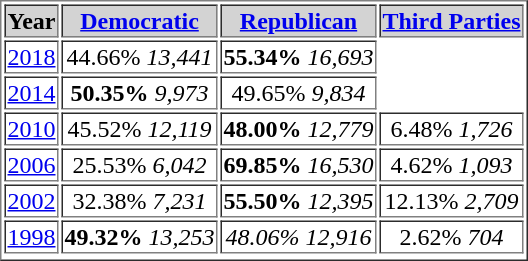<table border = “2”>
<tr style="background:lightgrey;">
<th>Year</th>
<th><a href='#'>Democratic</a></th>
<th><a href='#'>Republican</a></th>
<th><a href='#'>Third Parties</a></th>
</tr>
<tr>
<td align="center" ><a href='#'>2018</a></td>
<td align="center" >44.66% <em>13,441</em></td>
<td align="center" ><strong>55.34%</strong> <em>16,693</em></td>
</tr>
<tr>
<td align="center" ><a href='#'>2014</a></td>
<td align="center" ><strong>50.35%</strong> <em>9,973</em></td>
<td align="center" >49.65% <em>9,834</em></td>
</tr>
<tr>
<td align="center" ><a href='#'>2010</a></td>
<td align="center" >45.52% <em>12,119</em></td>
<td align="center" ><strong>48.00%</strong> <em>12,779</em></td>
<td align="center" >6.48% <em>1,726</em></td>
</tr>
<tr>
<td align="center" ><a href='#'>2006</a></td>
<td align="center" >25.53% <em>6,042</em></td>
<td align="center" ><strong>69.85%</strong> <em>16,530</em></td>
<td align="center" >4.62% <em>1,093</em></td>
</tr>
<tr>
<td align="center" ><a href='#'>2002</a></td>
<td align="center" >32.38% <em>7,231</em></td>
<td align="center" ><strong>55.50%</strong> <em>12,395</em></td>
<td align="center" >12.13% <em>2,709</em></td>
</tr>
<tr>
<td align="center" ><a href='#'>1998</a></td>
<td align="center" ><strong>49.32%</strong> <em>13,253</em></td>
<td align="center" ><em>48.06%</em> <em>12,916</em></td>
<td align="center" >2.62% <em>704</em></td>
</tr>
<tr>
</tr>
</table>
